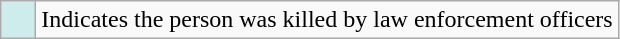<table class="wikitable">
<tr>
<td style="background:#cfecec; width:1em"></td>
<td>Indicates the person was killed by law enforcement officers</td>
</tr>
</table>
